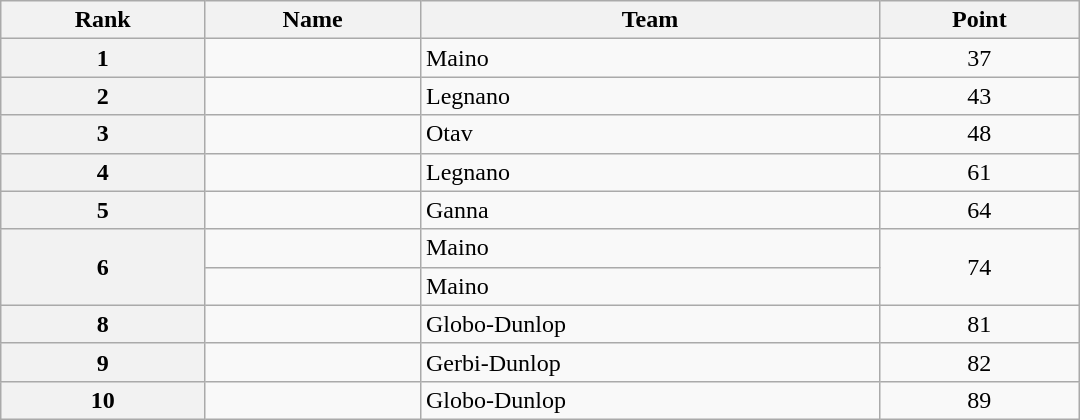<table class="wikitable" style="width:45em;margin-bottom:0;">
<tr>
<th>Rank</th>
<th>Name</th>
<th>Team</th>
<th>Point</th>
</tr>
<tr>
<th style="text-align:center">1</th>
<td></td>
<td>Maino</td>
<td style="text-align:center;">37</td>
</tr>
<tr>
<th style="text-align:center">2</th>
<td></td>
<td>Legnano</td>
<td style="text-align:center;">43</td>
</tr>
<tr>
<th style="text-align:center">3</th>
<td></td>
<td>Otav</td>
<td style="text-align:center;">48</td>
</tr>
<tr>
<th style="text-align:center">4</th>
<td></td>
<td>Legnano</td>
<td style="text-align:center;">61</td>
</tr>
<tr>
<th style="text-align:center">5</th>
<td></td>
<td>Ganna</td>
<td style="text-align:center;">64</td>
</tr>
<tr>
<th style="text-align:center" rowspan=2>6</th>
<td></td>
<td>Maino</td>
<td style="text-align:center;" rowspan=2>74</td>
</tr>
<tr>
<td></td>
<td>Maino</td>
</tr>
<tr>
<th style="text-align:center">8</th>
<td></td>
<td>Globo-Dunlop</td>
<td style="text-align:center;">81</td>
</tr>
<tr>
<th style="text-align:center">9</th>
<td></td>
<td>Gerbi-Dunlop</td>
<td style="text-align:center;">82</td>
</tr>
<tr>
<th style="text-align:center">10</th>
<td></td>
<td>Globo-Dunlop</td>
<td style="text-align:center;">89</td>
</tr>
</table>
